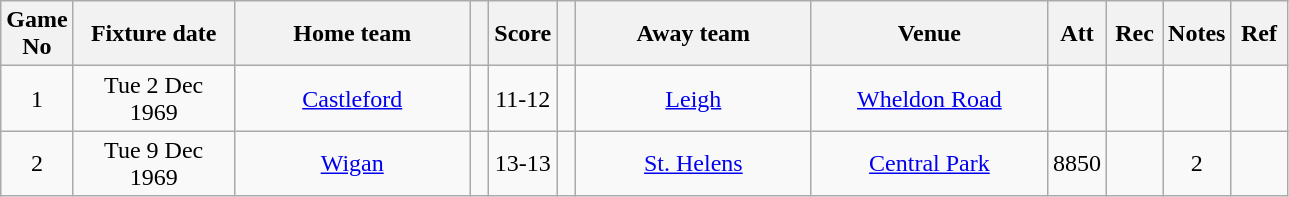<table class="wikitable" style="text-align:center;">
<tr>
<th width=20 abbr="No">Game No</th>
<th width=100 abbr="Date">Fixture date</th>
<th width=150 abbr="Home team">Home team</th>
<th width=5 abbr="space"></th>
<th width=20 abbr="Score">Score</th>
<th width=5 abbr="space"></th>
<th width=150 abbr="Away team">Away team</th>
<th width=150 abbr="Venue">Venue</th>
<th width=30 abbr="Att">Att</th>
<th width=30 abbr="Rec">Rec</th>
<th width=20 abbr="Notes">Notes</th>
<th width=30 abbr="Ref">Ref</th>
</tr>
<tr>
<td>1</td>
<td>Tue 2 Dec 1969</td>
<td><a href='#'>Castleford</a></td>
<td></td>
<td>11-12</td>
<td></td>
<td><a href='#'>Leigh</a></td>
<td><a href='#'>Wheldon Road</a></td>
<td></td>
<td></td>
<td></td>
<td></td>
</tr>
<tr>
<td>2</td>
<td>Tue 9 Dec 1969</td>
<td><a href='#'>Wigan</a></td>
<td></td>
<td>13-13</td>
<td></td>
<td><a href='#'>St. Helens</a></td>
<td><a href='#'>Central Park</a></td>
<td>8850</td>
<td></td>
<td>2</td>
<td></td>
</tr>
</table>
